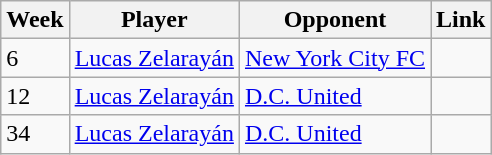<table class=wikitable>
<tr>
<th>Week</th>
<th>Player</th>
<th>Opponent</th>
<th>Link</th>
</tr>
<tr>
<td>6</td>
<td> <a href='#'>Lucas Zelarayán</a></td>
<td><a href='#'>New York City FC</a></td>
<td></td>
</tr>
<tr>
<td>12</td>
<td> <a href='#'>Lucas Zelarayán</a></td>
<td><a href='#'>D.C. United</a></td>
<td></td>
</tr>
<tr>
<td>34</td>
<td> <a href='#'>Lucas Zelarayán</a></td>
<td><a href='#'>D.C. United</a></td>
<td></td>
</tr>
</table>
